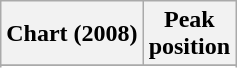<table class="wikitable sortable plainrowheaders" style="text-align:center;" border="1">
<tr>
<th scope="col">Chart (2008)</th>
<th scope="col">Peak<br>position</th>
</tr>
<tr>
</tr>
<tr>
</tr>
<tr>
</tr>
<tr>
</tr>
</table>
